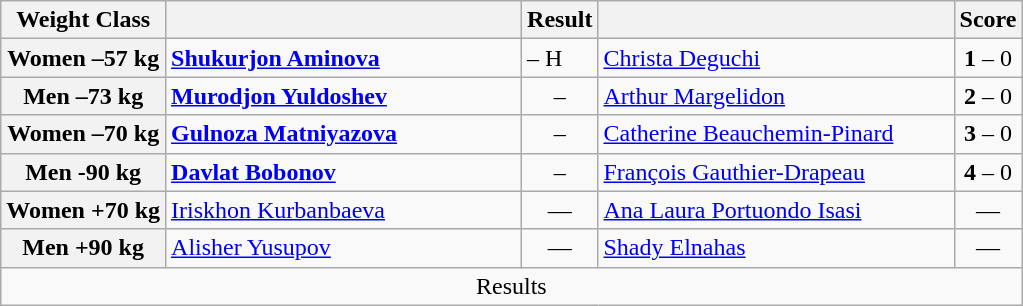<table class="wikitable">
<tr>
<th>Weight Class</th>
<th style="width: 230px;"></th>
<th>Result</th>
<th style="width: 230px;"></th>
<th>Score</th>
</tr>
<tr>
<th>Women –57 kg</th>
<td><strong><a href='#'>Shukurjon Aminova</a></strong></td>
<td><strong></strong> – H</td>
<td><a href='#'>Christa Deguchi</a></td>
<td align=center><strong>1</strong> – 0</td>
</tr>
<tr>
<th>Men –73 kg</th>
<td><strong><a href='#'>Murodjon Yuldoshev</a></strong></td>
<td align=center><strong></strong> – </td>
<td><a href='#'>Arthur Margelidon</a></td>
<td align=center><strong>2</strong> – 0</td>
</tr>
<tr>
<th>Women –70 kg</th>
<td><strong><a href='#'>Gulnoza Matniyazova</a></strong></td>
<td align=center><strong></strong> – </td>
<td><a href='#'>Catherine Beauchemin-Pinard</a></td>
<td align=center><strong>3</strong> – 0</td>
</tr>
<tr>
<th>Men -90 kg</th>
<td><strong><a href='#'>Davlat Bobonov</a></strong></td>
<td align=center><strong></strong> – </td>
<td><a href='#'>François Gauthier-Drapeau</a></td>
<td align=center><strong>4</strong> – 0</td>
</tr>
<tr>
<th>Women +70 kg</th>
<td><a href='#'>Iriskhon Kurbanbaeva</a></td>
<td align=center>—</td>
<td><a href='#'>Ana Laura Portuondo Isasi</a></td>
<td align=center>—</td>
</tr>
<tr>
<th>Men +90 kg</th>
<td><a href='#'>Alisher Yusupov</a></td>
<td align=center>—</td>
<td><a href='#'>Shady Elnahas</a></td>
<td align=center>—</td>
</tr>
<tr>
<td align=center colspan=5>Results</td>
</tr>
</table>
